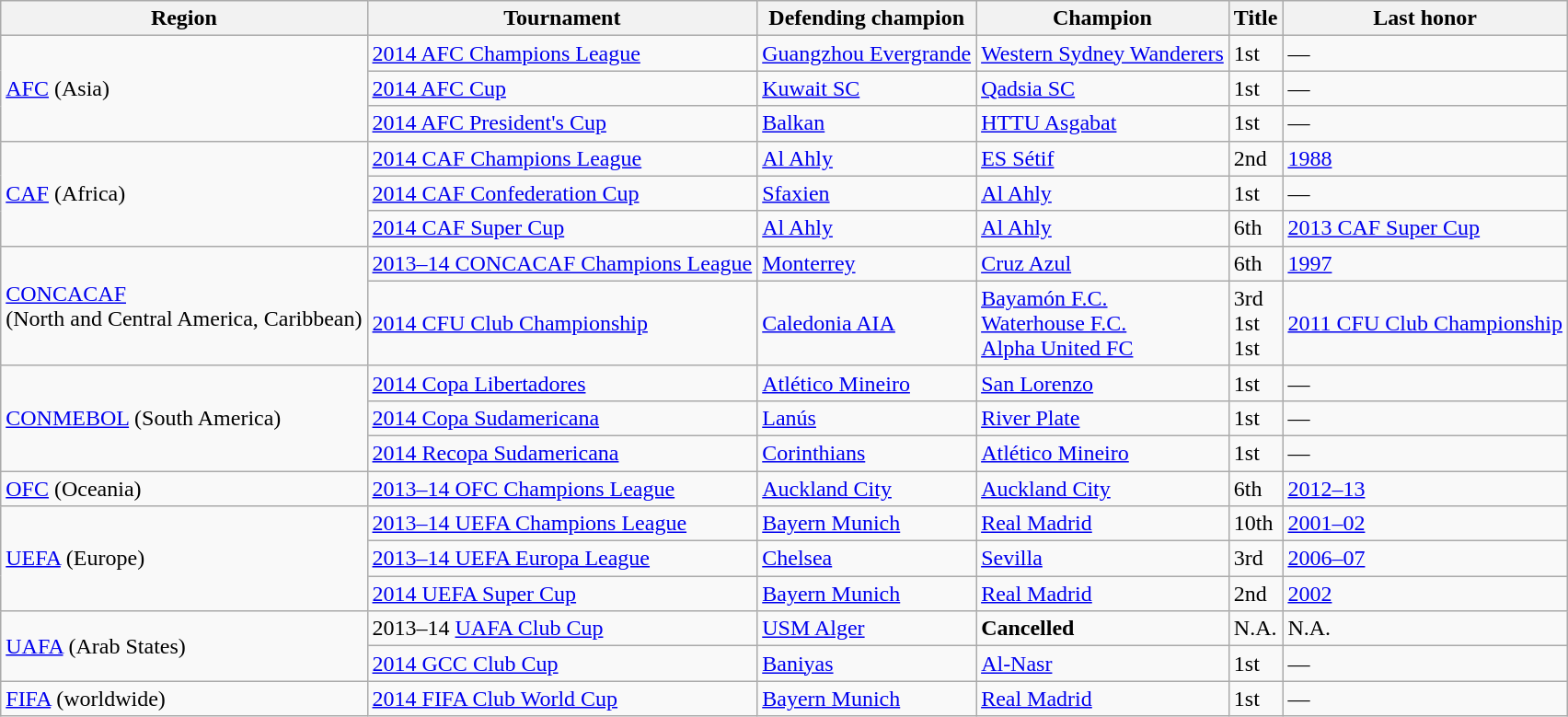<table class="wikitable">
<tr>
<th>Region</th>
<th>Tournament</th>
<th>Defending champion</th>
<th>Champion</th>
<th data-sort-type="number">Title</th>
<th>Last honor</th>
</tr>
<tr>
<td rowspan=3><a href='#'>AFC</a> (Asia)</td>
<td><a href='#'>2014 AFC Champions League</a></td>
<td> <a href='#'>Guangzhou Evergrande</a></td>
<td> <a href='#'>Western Sydney Wanderers</a></td>
<td>1st</td>
<td>—</td>
</tr>
<tr>
<td><a href='#'>2014 AFC Cup</a></td>
<td> <a href='#'>Kuwait SC</a></td>
<td> <a href='#'>Qadsia SC</a></td>
<td>1st</td>
<td>—</td>
</tr>
<tr>
<td><a href='#'>2014 AFC President's Cup</a></td>
<td> <a href='#'>Balkan</a></td>
<td> <a href='#'>HTTU Asgabat</a></td>
<td>1st</td>
<td>—</td>
</tr>
<tr>
<td rowspan=3><a href='#'>CAF</a> (Africa)</td>
<td><a href='#'>2014 CAF Champions League</a></td>
<td> <a href='#'>Al Ahly</a></td>
<td> <a href='#'>ES Sétif</a></td>
<td>2nd</td>
<td><a href='#'>1988</a></td>
</tr>
<tr>
<td><a href='#'>2014 CAF Confederation Cup</a></td>
<td> <a href='#'>Sfaxien</a></td>
<td> <a href='#'>Al Ahly</a></td>
<td>1st</td>
<td>—</td>
</tr>
<tr>
<td><a href='#'>2014 CAF Super Cup</a></td>
<td> <a href='#'>Al Ahly</a></td>
<td> <a href='#'>Al Ahly</a></td>
<td>6th</td>
<td><a href='#'>2013 CAF Super Cup</a></td>
</tr>
<tr>
<td rowspan=2><a href='#'>CONCACAF</a><br>(North and Central America, Caribbean)</td>
<td><a href='#'>2013–14 CONCACAF Champions League</a></td>
<td> <a href='#'>Monterrey</a></td>
<td> <a href='#'>Cruz Azul</a></td>
<td>6th</td>
<td><a href='#'>1997</a></td>
</tr>
<tr>
<td><a href='#'>2014 CFU Club Championship</a></td>
<td> <a href='#'>Caledonia AIA</a></td>
<td> <a href='#'>Bayamón F.C.</a><br> <a href='#'>Waterhouse F.C.</a><br> <a href='#'>Alpha United FC</a></td>
<td>3rd<br>1st<br>1st</td>
<td><a href='#'>2011 CFU Club Championship</a> </td>
</tr>
<tr>
<td rowspan=3><a href='#'>CONMEBOL</a> (South America)</td>
<td><a href='#'>2014 Copa Libertadores</a></td>
<td> <a href='#'>Atlético Mineiro</a></td>
<td> <a href='#'>San Lorenzo</a></td>
<td>1st</td>
<td>—</td>
</tr>
<tr>
<td><a href='#'>2014 Copa Sudamericana</a></td>
<td> <a href='#'>Lanús</a></td>
<td> <a href='#'>River Plate</a></td>
<td>1st</td>
<td>—</td>
</tr>
<tr>
<td><a href='#'>2014 Recopa Sudamericana</a></td>
<td> <a href='#'>Corinthians</a></td>
<td> <a href='#'>Atlético Mineiro</a></td>
<td>1st</td>
<td>—</td>
</tr>
<tr>
<td><a href='#'>OFC</a> (Oceania)</td>
<td><a href='#'>2013–14 OFC Champions League</a></td>
<td> <a href='#'>Auckland City</a></td>
<td> <a href='#'>Auckland City</a></td>
<td>6th</td>
<td><a href='#'>2012–13</a></td>
</tr>
<tr>
<td rowspan=3><a href='#'>UEFA</a> (Europe)</td>
<td><a href='#'>2013–14 UEFA Champions League</a></td>
<td> <a href='#'>Bayern Munich</a></td>
<td> <a href='#'>Real Madrid</a></td>
<td>10th</td>
<td><a href='#'>2001–02</a></td>
</tr>
<tr>
<td><a href='#'>2013–14 UEFA Europa League</a></td>
<td> <a href='#'>Chelsea</a></td>
<td> <a href='#'>Sevilla</a></td>
<td>3rd</td>
<td><a href='#'>2006–07</a></td>
</tr>
<tr>
<td><a href='#'>2014 UEFA Super Cup</a></td>
<td> <a href='#'>Bayern Munich</a></td>
<td> <a href='#'>Real Madrid</a></td>
<td>2nd</td>
<td><a href='#'>2002</a></td>
</tr>
<tr>
<td rowspan=2><a href='#'>UAFA</a> (Arab States)</td>
<td>2013–14 <a href='#'>UAFA Club Cup</a></td>
<td> <a href='#'>USM Alger</a></td>
<td><strong>Cancelled</strong></td>
<td>N.A.</td>
<td>N.A.</td>
</tr>
<tr>
<td><a href='#'>2014 GCC Club Cup</a></td>
<td> <a href='#'>Baniyas</a></td>
<td> <a href='#'>Al-Nasr</a></td>
<td>1st</td>
<td>—</td>
</tr>
<tr>
<td><a href='#'>FIFA</a> (worldwide)</td>
<td><a href='#'>2014 FIFA Club World Cup</a></td>
<td> <a href='#'>Bayern Munich</a></td>
<td> <a href='#'>Real Madrid</a></td>
<td>1st</td>
<td>—</td>
</tr>
</table>
